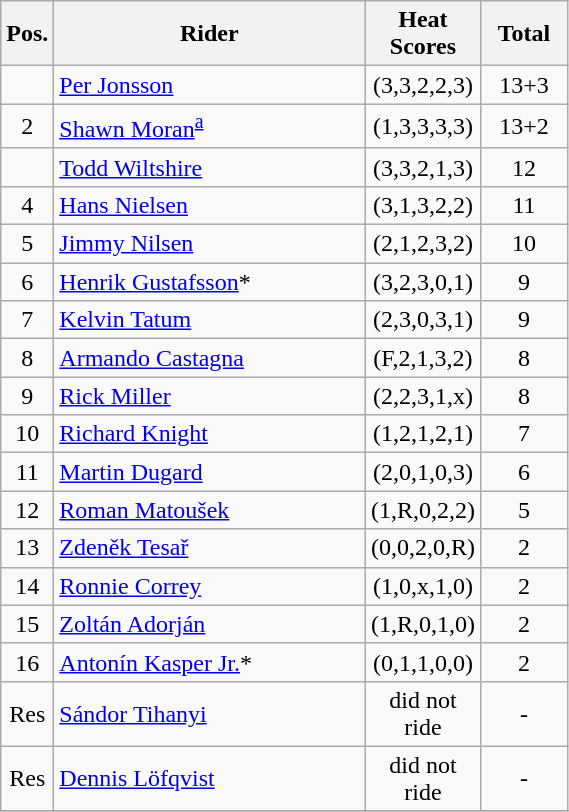<table class=wikitable>
<tr>
<th width=25px>Pos.</th>
<th width=200px>Rider</th>
<th width=70px>Heat Scores</th>
<th width=50px>Total</th>
</tr>
<tr align=center >
<td></td>
<td align=left> <a href='#'>Per Jonsson</a></td>
<td>(3,3,2,2,3)</td>
<td>13+3</td>
</tr>
<tr align=center>
<td>2</td>
<td align=left> <a href='#'>Shawn Moran</a><sup><a href='#'>a</a></sup></td>
<td>(1,3,3,3,3)</td>
<td>13+2</td>
</tr>
<tr align=center >
<td></td>
<td align=left> <a href='#'>Todd Wiltshire</a></td>
<td>(3,3,2,1,3)</td>
<td>12</td>
</tr>
<tr align=center>
<td>4</td>
<td align=left> <a href='#'>Hans Nielsen</a></td>
<td>(3,1,3,2,2)</td>
<td>11</td>
</tr>
<tr align=center>
<td>5</td>
<td align=left> <a href='#'>Jimmy Nilsen</a></td>
<td>(2,1,2,3,2)</td>
<td>10</td>
</tr>
<tr align=center>
<td>6</td>
<td align=left> <a href='#'>Henrik Gustafsson</a>*</td>
<td>(3,2,3,0,1)</td>
<td>9</td>
</tr>
<tr align=center>
<td>7</td>
<td align=left> <a href='#'>Kelvin Tatum</a></td>
<td>(2,3,0,3,1)</td>
<td>9</td>
</tr>
<tr align=center>
<td>8</td>
<td align=left> <a href='#'>Armando Castagna</a></td>
<td>(F,2,1,3,2)</td>
<td>8</td>
</tr>
<tr align=center>
<td>9</td>
<td align=left> <a href='#'>Rick Miller</a></td>
<td>(2,2,3,1,x)</td>
<td>8</td>
</tr>
<tr align=center>
<td>10</td>
<td align=left> <a href='#'>Richard Knight</a></td>
<td>(1,2,1,2,1)</td>
<td>7</td>
</tr>
<tr align=center>
<td>11</td>
<td align=left> <a href='#'>Martin Dugard</a></td>
<td>(2,0,1,0,3)</td>
<td>6</td>
</tr>
<tr align=center>
<td>12</td>
<td align=left> <a href='#'>Roman Matoušek</a></td>
<td>(1,R,0,2,2)</td>
<td>5</td>
</tr>
<tr align=center>
<td>13</td>
<td align=left> <a href='#'>Zdeněk Tesař</a></td>
<td>(0,0,2,0,R)</td>
<td>2</td>
</tr>
<tr align=center>
<td>14</td>
<td align=left> <a href='#'>Ronnie Correy</a></td>
<td>(1,0,x,1,0)</td>
<td>2</td>
</tr>
<tr align=center>
<td>15</td>
<td align=left> <a href='#'>Zoltán Adorján</a></td>
<td>(1,R,0,1,0)</td>
<td>2</td>
</tr>
<tr align=center>
<td>16</td>
<td align=left> <a href='#'>Antonín Kasper Jr.</a>*</td>
<td>(0,1,1,0,0)</td>
<td>2</td>
</tr>
<tr align=center>
<td>Res</td>
<td align=left> <a href='#'>Sándor Tihanyi</a></td>
<td>did not ride</td>
<td>-</td>
</tr>
<tr align=center>
<td>Res</td>
<td align=left> <a href='#'>Dennis Löfqvist</a></td>
<td>did not ride</td>
<td>-</td>
</tr>
<tr align=center>
</tr>
</table>
